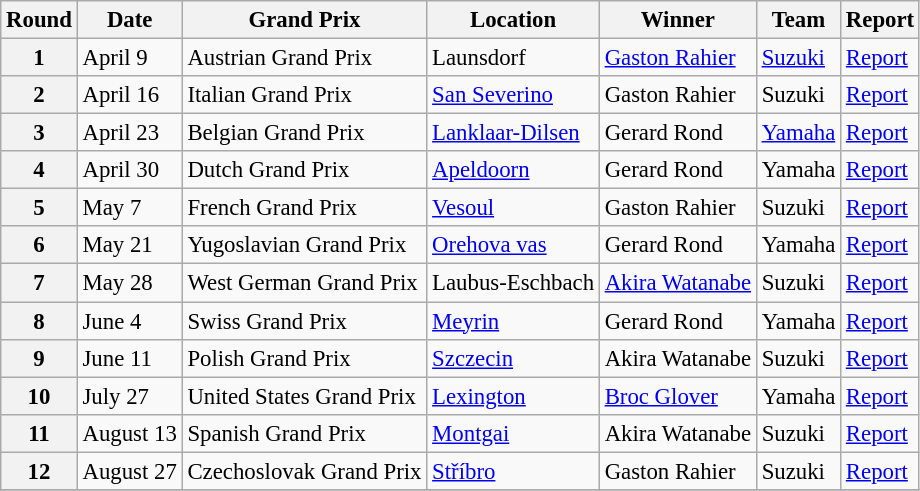<table class="wikitable" style="font-size: 95%;">
<tr>
<th align=center>Round</th>
<th align=center>Date</th>
<th align=center>Grand Prix</th>
<th align=center>Location</th>
<th align=center>Winner</th>
<th align=center>Team</th>
<th align=center>Report</th>
</tr>
<tr>
<th>1</th>
<td>April 9</td>
<td> Austrian Grand Prix</td>
<td>Launsdorf</td>
<td> <a href='#'>Gaston Rahier</a></td>
<td><a href='#'>Suzuki</a></td>
<td><a href='#'>Report</a></td>
</tr>
<tr>
<th>2</th>
<td>April 16</td>
<td> Italian Grand Prix</td>
<td><a href='#'>San Severino</a></td>
<td> Gaston Rahier</td>
<td>Suzuki</td>
<td><a href='#'>Report</a></td>
</tr>
<tr>
<th>3</th>
<td>April 23</td>
<td> Belgian Grand Prix</td>
<td><a href='#'>Lanklaar-Dilsen</a></td>
<td> Gerard Rond</td>
<td><a href='#'>Yamaha</a></td>
<td><a href='#'>Report</a></td>
</tr>
<tr>
<th>4</th>
<td>April 30</td>
<td> Dutch Grand Prix</td>
<td><a href='#'>Apeldoorn</a></td>
<td> Gerard Rond</td>
<td>Yamaha</td>
<td><a href='#'>Report</a></td>
</tr>
<tr>
<th>5</th>
<td>May 7</td>
<td> French Grand Prix</td>
<td><a href='#'>Vesoul</a></td>
<td> Gaston Rahier</td>
<td>Suzuki</td>
<td><a href='#'>Report</a></td>
</tr>
<tr>
<th>6</th>
<td>May 21</td>
<td> Yugoslavian Grand Prix</td>
<td><a href='#'>Orehova vas</a></td>
<td> Gerard Rond</td>
<td>Yamaha</td>
<td><a href='#'>Report</a></td>
</tr>
<tr>
<th>7</th>
<td>May 28</td>
<td> West German Grand Prix</td>
<td>Laubus-Eschbach</td>
<td> <a href='#'>Akira Watanabe</a></td>
<td>Suzuki</td>
<td><a href='#'>Report</a></td>
</tr>
<tr>
<th>8</th>
<td>June 4</td>
<td> Swiss Grand Prix</td>
<td><a href='#'>Meyrin</a></td>
<td> Gerard Rond</td>
<td>Yamaha</td>
<td><a href='#'>Report</a></td>
</tr>
<tr>
<th>9</th>
<td>June 11</td>
<td> Polish Grand Prix</td>
<td><a href='#'>Szczecin</a></td>
<td> Akira Watanabe</td>
<td>Suzuki</td>
<td><a href='#'>Report</a></td>
</tr>
<tr>
<th>10</th>
<td>July 27</td>
<td> United States Grand Prix</td>
<td><a href='#'>Lexington</a></td>
<td> <a href='#'>Broc Glover</a></td>
<td>Yamaha</td>
<td><a href='#'>Report</a></td>
</tr>
<tr>
<th>11</th>
<td>August 13</td>
<td> Spanish Grand Prix</td>
<td><a href='#'>Montgai</a></td>
<td> Akira Watanabe</td>
<td>Suzuki</td>
<td><a href='#'>Report</a></td>
</tr>
<tr>
<th>12</th>
<td>August 27</td>
<td> Czechoslovak Grand Prix</td>
<td><a href='#'>Stříbro</a></td>
<td> Gaston Rahier</td>
<td>Suzuki</td>
<td><a href='#'>Report</a></td>
</tr>
<tr>
</tr>
</table>
